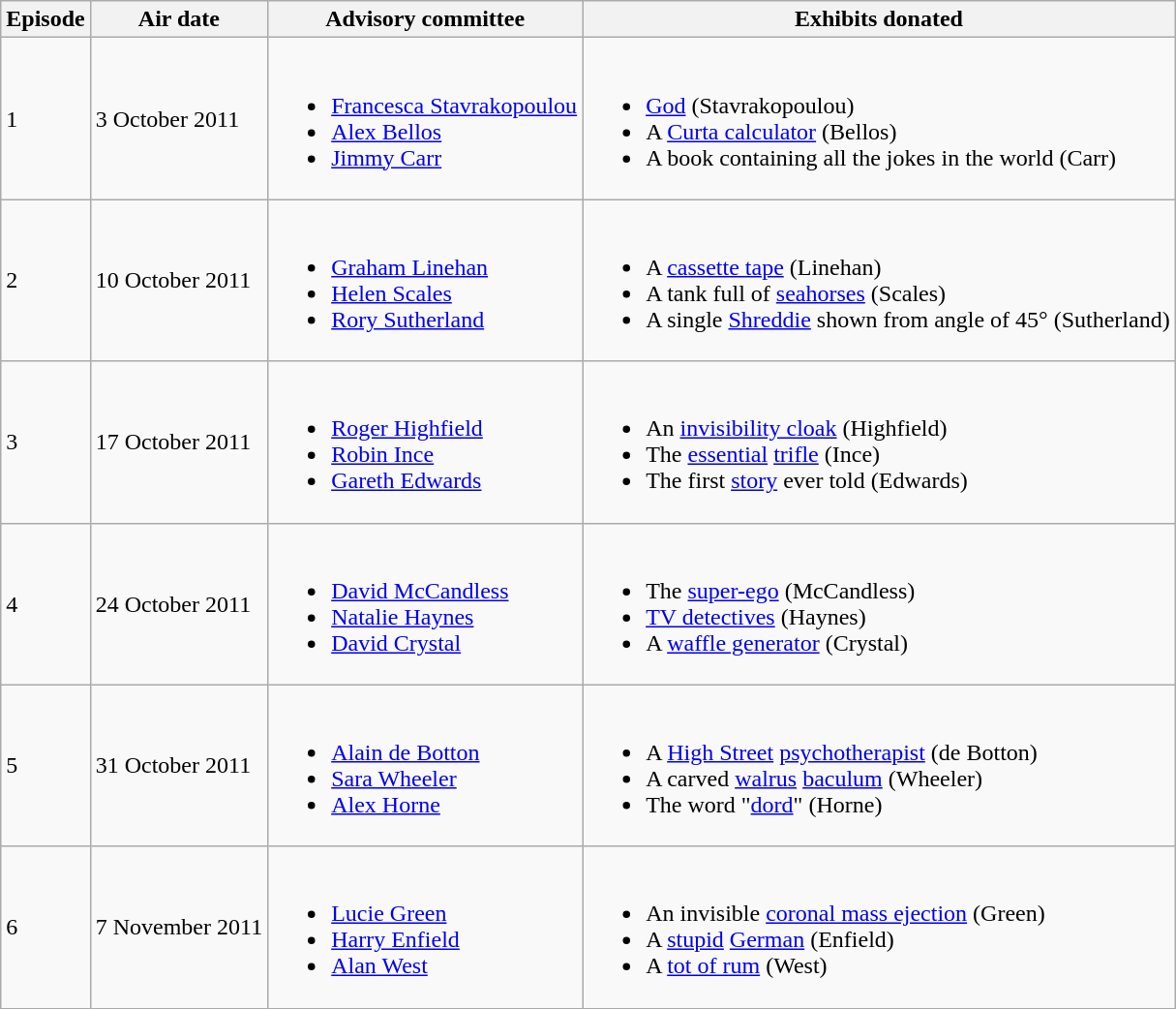<table class="wikitable">
<tr>
<th>Episode</th>
<th>Air date</th>
<th>Advisory committee</th>
<th>Exhibits donated</th>
</tr>
<tr>
<td>1</td>
<td>3 October 2011</td>
<td><br><ul><li><a href='#'>Francesca Stavrakopoulou</a></li><li><a href='#'>Alex Bellos</a></li><li><a href='#'>Jimmy Carr</a></li></ul></td>
<td><br><ul><li><a href='#'>God</a> (Stavrakopoulou)</li><li>A <a href='#'>Curta calculator</a> (Bellos)</li><li>A book containing all the jokes in the world (Carr)</li></ul></td>
</tr>
<tr>
<td>2</td>
<td>10 October 2011</td>
<td><br><ul><li><a href='#'>Graham Linehan</a></li><li><a href='#'>Helen Scales</a></li><li><a href='#'>Rory Sutherland</a></li></ul></td>
<td><br><ul><li>A <a href='#'>cassette tape</a> (Linehan)</li><li>A tank full of <a href='#'>seahorses</a> (Scales)</li><li>A single <a href='#'>Shreddie</a> shown from angle of 45° (Sutherland)</li></ul></td>
</tr>
<tr>
<td>3</td>
<td>17 October 2011</td>
<td><br><ul><li><a href='#'>Roger Highfield</a></li><li><a href='#'>Robin Ince</a></li><li><a href='#'>Gareth Edwards</a></li></ul></td>
<td><br><ul><li>An <a href='#'>invisibility cloak</a> (Highfield)</li><li>The <a href='#'>essential</a> <a href='#'>trifle</a> (Ince)</li><li>The first <a href='#'>story</a> ever told (Edwards)</li></ul></td>
</tr>
<tr>
<td>4</td>
<td>24 October 2011</td>
<td><br><ul><li><a href='#'>David McCandless</a></li><li><a href='#'>Natalie Haynes</a></li><li><a href='#'>David Crystal</a></li></ul></td>
<td><br><ul><li>The <a href='#'>super-ego</a> (McCandless)</li><li><a href='#'>TV detectives</a> (Haynes)</li><li>A <a href='#'>waffle generator</a> (Crystal)</li></ul></td>
</tr>
<tr>
<td>5</td>
<td>31 October 2011</td>
<td><br><ul><li><a href='#'>Alain de Botton</a></li><li><a href='#'>Sara Wheeler</a></li><li><a href='#'>Alex Horne</a></li></ul></td>
<td><br><ul><li>A <a href='#'>High Street</a> <a href='#'>psychotherapist</a> (de Botton)</li><li>A carved <a href='#'>walrus</a> <a href='#'>baculum</a> (Wheeler)</li><li>The word "<a href='#'>dord</a>" (Horne)</li></ul></td>
</tr>
<tr>
<td>6</td>
<td>7 November 2011</td>
<td><br><ul><li><a href='#'>Lucie Green</a></li><li><a href='#'>Harry Enfield</a></li><li><a href='#'>Alan West</a></li></ul></td>
<td><br><ul><li>An invisible <a href='#'>coronal mass ejection</a> (Green)</li><li>A <a href='#'>stupid</a> <a href='#'>German</a> (Enfield)</li><li>A <a href='#'>tot of rum</a> (West)</li></ul></td>
</tr>
</table>
